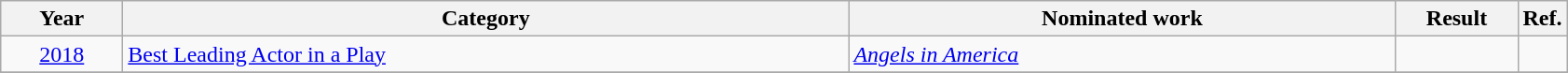<table class=wikitable>
<tr>
<th scope="col" style="width:5em;">Year</th>
<th scope="col" style="width:32em;">Category</th>
<th scope="col" style="width:24em;">Nominated work</th>
<th scope="col" style="width:5em;">Result</th>
<th>Ref.</th>
</tr>
<tr>
<td style="text-align:center;"><a href='#'>2018</a></td>
<td><a href='#'>Best Leading Actor in a Play</a></td>
<td><em><a href='#'>Angels in America</a></em></td>
<td></td>
<td style="text-align:center;"></td>
</tr>
<tr>
</tr>
</table>
